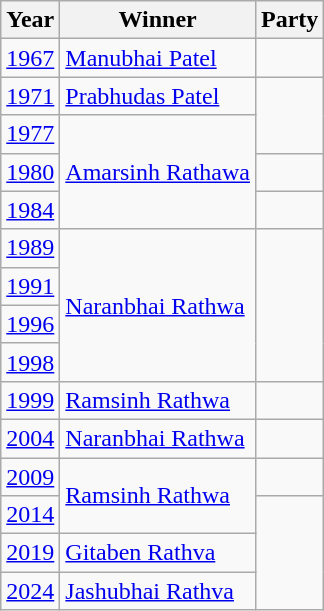<table class="wikitable sortable">
<tr>
<th>Year</th>
<th>Winner</th>
<th colspan=2>Party</th>
</tr>
<tr>
<td><a href='#'>1967</a></td>
<td><a href='#'>Manubhai Patel</a></td>
<td></td>
</tr>
<tr>
<td><a href='#'>1971</a></td>
<td><a href='#'>Prabhudas Patel</a></td>
</tr>
<tr>
<td><a href='#'>1977</a></td>
<td rowspan="3"><a href='#'>Amarsinh Rathawa</a></td>
</tr>
<tr>
<td><a href='#'>1980</a></td>
<td></td>
</tr>
<tr>
<td><a href='#'>1984</a></td>
<td></td>
</tr>
<tr>
<td><a href='#'>1989</a></td>
<td rowspan="4"><a href='#'>Naranbhai Rathwa</a></td>
</tr>
<tr>
<td><a href='#'>1991</a></td>
</tr>
<tr>
<td><a href='#'>1996</a></td>
</tr>
<tr>
<td><a href='#'>1998</a></td>
</tr>
<tr>
<td><a href='#'>1999</a></td>
<td><a href='#'>Ramsinh Rathwa</a></td>
<td></td>
</tr>
<tr>
<td><a href='#'>2004</a></td>
<td><a href='#'>Naranbhai Rathwa</a></td>
<td></td>
</tr>
<tr>
<td><a href='#'>2009</a></td>
<td rowspan="2"><a href='#'>Ramsinh Rathwa</a></td>
<td></td>
</tr>
<tr>
<td><a href='#'>2014</a></td>
</tr>
<tr>
<td><a href='#'>2019</a></td>
<td><a href='#'>Gitaben Rathva</a></td>
</tr>
<tr>
<td><a href='#'>2024</a></td>
<td><a href='#'>Jashubhai Rathva</a></td>
</tr>
</table>
